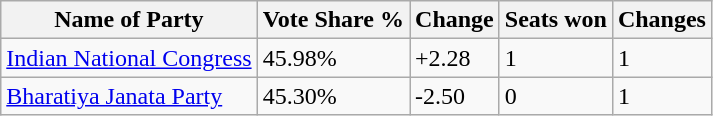<table class="wikitable sortable">
<tr>
<th>Name of Party</th>
<th>Vote Share %</th>
<th>Change</th>
<th>Seats won</th>
<th>Changes</th>
</tr>
<tr>
<td><a href='#'>Indian National Congress</a></td>
<td>45.98%</td>
<td>+2.28</td>
<td>1</td>
<td> 1</td>
</tr>
<tr>
<td><a href='#'>Bharatiya Janata Party</a></td>
<td>45.30%</td>
<td>-2.50</td>
<td>0</td>
<td> 1</td>
</tr>
</table>
